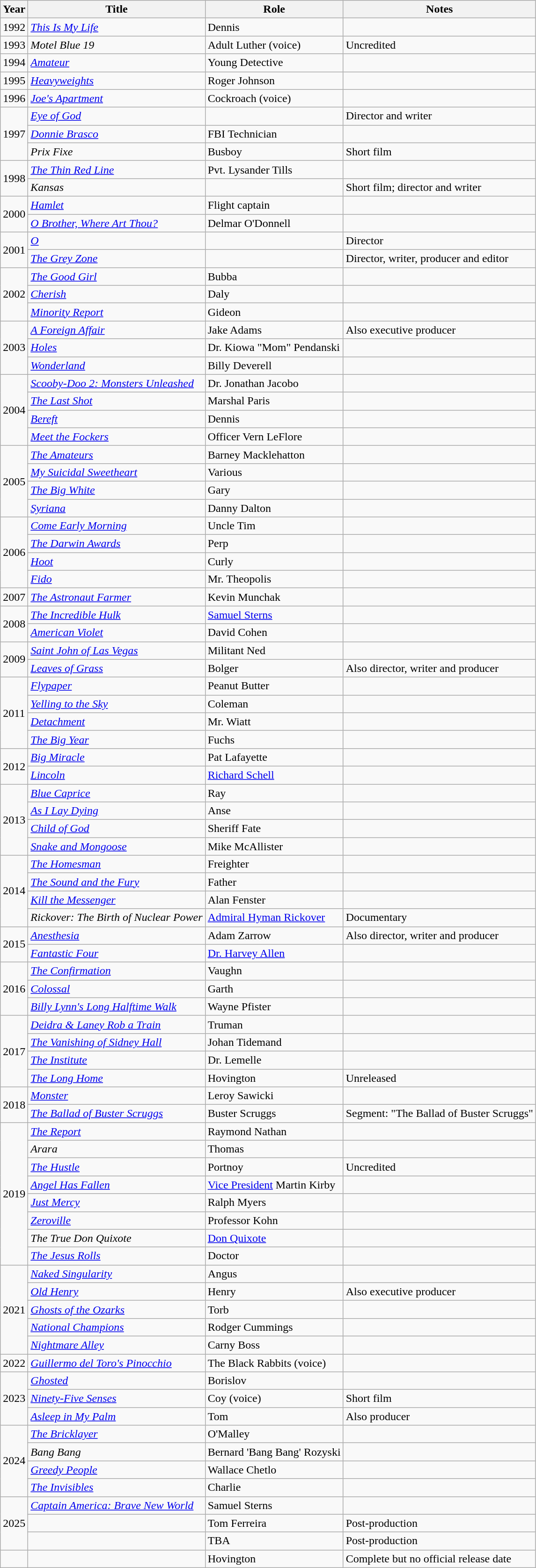<table class="wikitable sortable">
<tr>
<th>Year</th>
<th>Title</th>
<th>Role</th>
<th class=unsortable>Notes</th>
</tr>
<tr>
<td>1992</td>
<td><em><a href='#'>This Is My Life</a></em></td>
<td>Dennis</td>
<td></td>
</tr>
<tr>
<td>1993</td>
<td><em>Motel Blue 19</em></td>
<td>Adult Luther (voice)</td>
<td>Uncredited</td>
</tr>
<tr>
<td>1994</td>
<td><em><a href='#'>Amateur</a></em></td>
<td>Young Detective</td>
<td></td>
</tr>
<tr>
<td>1995</td>
<td><em><a href='#'>Heavyweights</a></em></td>
<td>Roger Johnson</td>
<td></td>
</tr>
<tr>
<td>1996</td>
<td><em><a href='#'>Joe's Apartment</a></em></td>
<td>Cockroach (voice)</td>
<td></td>
</tr>
<tr>
<td rowspan="3">1997</td>
<td><em><a href='#'>Eye of God</a></em></td>
<td></td>
<td>Director and writer</td>
</tr>
<tr>
<td><em><a href='#'>Donnie Brasco</a></em></td>
<td>FBI Technician</td>
<td></td>
</tr>
<tr>
<td><em>Prix Fixe</em></td>
<td>Busboy</td>
<td>Short film</td>
</tr>
<tr>
<td rowspan="2">1998</td>
<td><em><a href='#'>The Thin Red Line</a></em></td>
<td>Pvt. Lysander Tills</td>
<td></td>
</tr>
<tr>
<td><em>Kansas</em></td>
<td></td>
<td>Short film; director and writer</td>
</tr>
<tr>
<td rowspan="2">2000</td>
<td><em><a href='#'>Hamlet</a></em></td>
<td>Flight captain</td>
<td></td>
</tr>
<tr>
<td><em><a href='#'>O Brother, Where Art Thou?</a></em></td>
<td>Delmar O'Donnell</td>
<td></td>
</tr>
<tr>
<td rowspan="2">2001</td>
<td><em><a href='#'>O</a></em></td>
<td></td>
<td>Director</td>
</tr>
<tr>
<td><em><a href='#'>The Grey Zone</a></em></td>
<td></td>
<td>Director, writer, producer and editor</td>
</tr>
<tr>
<td rowspan="3">2002</td>
<td><em><a href='#'>The Good Girl</a></em></td>
<td>Bubba</td>
<td></td>
</tr>
<tr>
<td><em><a href='#'>Cherish</a></em></td>
<td>Daly</td>
<td></td>
</tr>
<tr>
<td><em><a href='#'>Minority Report</a></em></td>
<td>Gideon</td>
<td></td>
</tr>
<tr>
<td rowspan="3">2003</td>
<td><em><a href='#'>A Foreign Affair</a></em></td>
<td>Jake Adams</td>
<td>Also executive producer</td>
</tr>
<tr>
<td><em><a href='#'>Holes</a></em></td>
<td>Dr. Kiowa "Mom" Pendanski</td>
<td></td>
</tr>
<tr>
<td><em><a href='#'>Wonderland</a></em></td>
<td>Billy Deverell</td>
<td></td>
</tr>
<tr>
<td rowspan="4">2004</td>
<td><em><a href='#'>Scooby-Doo 2: Monsters Unleashed</a></em></td>
<td>Dr. Jonathan Jacobo</td>
<td></td>
</tr>
<tr>
<td><em><a href='#'>The Last Shot</a></em></td>
<td>Marshal Paris</td>
<td></td>
</tr>
<tr>
<td><em><a href='#'>Bereft</a></em></td>
<td>Dennis</td>
<td></td>
</tr>
<tr>
<td><em><a href='#'>Meet the Fockers</a></em></td>
<td>Officer Vern LeFlore</td>
<td></td>
</tr>
<tr>
<td rowspan="4">2005</td>
<td><em><a href='#'>The Amateurs</a></em></td>
<td>Barney Macklehatton</td>
<td></td>
</tr>
<tr>
<td><em><a href='#'>My Suicidal Sweetheart</a></em></td>
<td>Various</td>
<td></td>
</tr>
<tr>
<td><em><a href='#'>The Big White</a></em></td>
<td>Gary</td>
<td></td>
</tr>
<tr>
<td><em><a href='#'>Syriana</a></em></td>
<td>Danny Dalton</td>
<td></td>
</tr>
<tr>
<td rowspan="4">2006</td>
<td><em><a href='#'>Come Early Morning</a></em></td>
<td>Uncle Tim</td>
<td></td>
</tr>
<tr>
<td><em><a href='#'>The Darwin Awards</a></em></td>
<td>Perp</td>
<td></td>
</tr>
<tr>
<td><em><a href='#'>Hoot</a></em></td>
<td>Curly</td>
<td></td>
</tr>
<tr>
<td><em><a href='#'>Fido</a></em></td>
<td>Mr. Theopolis</td>
<td></td>
</tr>
<tr>
<td>2007</td>
<td><em><a href='#'>The Astronaut Farmer</a></em></td>
<td>Kevin Munchak</td>
<td></td>
</tr>
<tr>
<td rowspan="2">2008</td>
<td><em><a href='#'>The Incredible Hulk</a></em></td>
<td><a href='#'>Samuel Sterns</a></td>
<td></td>
</tr>
<tr>
<td><em><a href='#'>American Violet</a></em></td>
<td>David Cohen</td>
<td></td>
</tr>
<tr>
<td rowspan="2">2009</td>
<td><em><a href='#'>Saint John of Las Vegas</a></em></td>
<td>Militant Ned</td>
<td></td>
</tr>
<tr>
<td><em><a href='#'>Leaves of Grass</a></em></td>
<td>Bolger</td>
<td>Also director, writer and producer</td>
</tr>
<tr>
<td rowspan="4">2011</td>
<td><em><a href='#'>Flypaper</a></em></td>
<td>Peanut Butter</td>
<td></td>
</tr>
<tr>
<td><em><a href='#'>Yelling to the Sky</a></em></td>
<td>Coleman</td>
<td></td>
</tr>
<tr>
<td><em><a href='#'>Detachment</a></em></td>
<td>Mr. Wiatt</td>
<td></td>
</tr>
<tr>
<td><em><a href='#'>The Big Year</a></em></td>
<td>Fuchs</td>
<td></td>
</tr>
<tr>
<td rowspan="2">2012</td>
<td><em><a href='#'>Big Miracle</a></em></td>
<td>Pat Lafayette</td>
<td></td>
</tr>
<tr>
<td><em><a href='#'>Lincoln</a></em></td>
<td><a href='#'>Richard Schell</a></td>
<td></td>
</tr>
<tr>
<td rowspan="4">2013</td>
<td><em><a href='#'>Blue Caprice</a></em></td>
<td>Ray</td>
<td></td>
</tr>
<tr>
<td><em><a href='#'>As I Lay Dying</a></em></td>
<td>Anse</td>
<td></td>
</tr>
<tr>
<td><em><a href='#'>Child of God</a></em></td>
<td>Sheriff Fate</td>
<td></td>
</tr>
<tr>
<td><em><a href='#'>Snake and Mongoose</a></em></td>
<td>Mike McAllister</td>
<td></td>
</tr>
<tr>
<td rowspan="4">2014</td>
<td><em><a href='#'>The Homesman</a></em></td>
<td>Freighter</td>
<td></td>
</tr>
<tr>
<td><em><a href='#'>The Sound and the Fury</a></em></td>
<td>Father</td>
<td></td>
</tr>
<tr>
<td><em><a href='#'>Kill the Messenger</a></em></td>
<td>Alan Fenster</td>
<td></td>
</tr>
<tr>
<td><em>Rickover: The Birth of Nuclear Power</em></td>
<td><a href='#'>Admiral Hyman Rickover</a></td>
<td>Documentary</td>
</tr>
<tr>
<td rowspan="2">2015</td>
<td><em><a href='#'>Anesthesia</a></em></td>
<td>Adam Zarrow</td>
<td>Also director, writer and producer</td>
</tr>
<tr>
<td><em><a href='#'>Fantastic Four</a></em></td>
<td><a href='#'>Dr. Harvey Allen</a></td>
<td></td>
</tr>
<tr>
<td rowspan="3">2016</td>
<td><em><a href='#'>The Confirmation</a></em></td>
<td>Vaughn</td>
<td></td>
</tr>
<tr>
<td><em><a href='#'>Colossal</a></em></td>
<td>Garth</td>
<td></td>
</tr>
<tr>
<td><em><a href='#'>Billy Lynn's Long Halftime Walk</a></em></td>
<td>Wayne Pfister</td>
<td></td>
</tr>
<tr>
<td rowspan="4">2017</td>
<td><em><a href='#'>Deidra & Laney Rob a Train</a></em></td>
<td>Truman</td>
<td></td>
</tr>
<tr>
<td><em><a href='#'>The Vanishing of Sidney Hall</a></em></td>
<td>Johan Tidemand</td>
<td></td>
</tr>
<tr>
<td><em><a href='#'>The Institute</a></em></td>
<td>Dr. Lemelle</td>
<td></td>
</tr>
<tr>
<td><em><a href='#'>The Long Home</a></em></td>
<td>Hovington</td>
<td>Unreleased</td>
</tr>
<tr>
<td rowspan="2">2018</td>
<td><em><a href='#'>Monster</a></em></td>
<td>Leroy Sawicki</td>
<td></td>
</tr>
<tr>
<td><em><a href='#'>The Ballad of Buster Scruggs</a></em></td>
<td>Buster Scruggs</td>
<td>Segment: "The Ballad of Buster Scruggs"</td>
</tr>
<tr>
<td rowspan="8">2019</td>
<td><em><a href='#'>The Report</a></em></td>
<td>Raymond Nathan</td>
<td></td>
</tr>
<tr>
<td><em>Arara</em></td>
<td>Thomas</td>
<td></td>
</tr>
<tr>
<td><em><a href='#'>The Hustle</a></em></td>
<td>Portnoy</td>
<td>Uncredited</td>
</tr>
<tr>
<td><em><a href='#'>Angel Has Fallen</a></em></td>
<td><a href='#'>Vice President</a> Martin Kirby</td>
<td></td>
</tr>
<tr>
<td><em><a href='#'>Just Mercy</a></em></td>
<td>Ralph Myers</td>
<td></td>
</tr>
<tr>
<td><em><a href='#'>Zeroville</a></em></td>
<td>Professor Kohn</td>
<td></td>
</tr>
<tr>
<td><em>The True Don Quixote</em></td>
<td><a href='#'>Don Quixote</a></td>
<td></td>
</tr>
<tr>
<td><em><a href='#'>The Jesus Rolls</a></em></td>
<td>Doctor</td>
<td></td>
</tr>
<tr>
<td rowspan="5">2021</td>
<td><em><a href='#'>Naked Singularity</a></em></td>
<td>Angus</td>
<td></td>
</tr>
<tr>
<td><em><a href='#'>Old Henry</a></em></td>
<td>Henry</td>
<td>Also executive producer</td>
</tr>
<tr>
<td><em><a href='#'>Ghosts of the Ozarks</a></em></td>
<td>Torb</td>
<td></td>
</tr>
<tr>
<td><em><a href='#'>National Champions</a></em></td>
<td>Rodger Cummings</td>
<td></td>
</tr>
<tr>
<td><em><a href='#'>Nightmare Alley</a></em></td>
<td>Carny Boss</td>
<td></td>
</tr>
<tr>
<td>2022</td>
<td><em><a href='#'>Guillermo del Toro's Pinocchio</a></em></td>
<td>The Black Rabbits (voice)</td>
<td></td>
</tr>
<tr>
<td rowspan="3">2023</td>
<td><em><a href='#'>Ghosted</a></em></td>
<td>Borislov</td>
<td></td>
</tr>
<tr>
<td><em><a href='#'>Ninety-Five Senses</a></em></td>
<td>Coy (voice)</td>
<td>Short film</td>
</tr>
<tr>
<td><em><a href='#'>Asleep in My Palm</a></em></td>
<td>Tom</td>
<td>Also producer</td>
</tr>
<tr>
<td rowspan="4">2024</td>
<td><em><a href='#'>The Bricklayer</a></em></td>
<td>O'Malley</td>
<td></td>
</tr>
<tr>
<td><em>Bang Bang</em></td>
<td>Bernard 'Bang Bang' Rozyski</td>
<td></td>
</tr>
<tr>
<td><em><a href='#'>Greedy People</a></em></td>
<td>Wallace Chetlo</td>
<td></td>
</tr>
<tr>
<td><em><a href='#'>The Invisibles</a></em></td>
<td>Charlie</td>
<td></td>
</tr>
<tr>
<td rowspan="3">2025</td>
<td><em><a href='#'>Captain America: Brave New World</a></em></td>
<td>Samuel Sterns</td>
<td></td>
</tr>
<tr>
<td></td>
<td>Tom Ferreira</td>
<td>Post-production</td>
</tr>
<tr>
<td></td>
<td>TBA</td>
<td>Post-production</td>
</tr>
<tr>
<td></td>
<td></td>
<td>Hovington</td>
<td>Complete but no official release date</td>
</tr>
</table>
